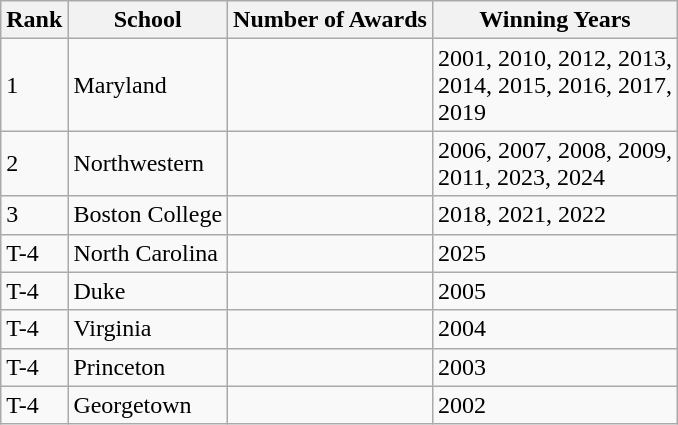<table class="wikitable">
<tr>
<th>Rank</th>
<th>School</th>
<th>Number of Awards</th>
<th>Winning Years</th>
</tr>
<tr>
<td>1</td>
<td>Maryland</td>
<td></td>
<td>2001, 2010, 2012, 2013, <br> 2014, 2015, 2016, 2017, <br> 2019</td>
</tr>
<tr>
<td>2</td>
<td>Northwestern</td>
<td></td>
<td>2006, 2007, 2008, 2009, <br> 2011, 2023, 2024</td>
</tr>
<tr>
<td>3</td>
<td>Boston College</td>
<td></td>
<td>2018, 2021, 2022</td>
</tr>
<tr>
<td>T-4</td>
<td>North Carolina</td>
<td></td>
<td>2025</td>
</tr>
<tr>
<td>T-4</td>
<td>Duke</td>
<td></td>
<td>2005</td>
</tr>
<tr>
<td>T-4</td>
<td>Virginia</td>
<td></td>
<td>2004</td>
</tr>
<tr>
<td>T-4</td>
<td>Princeton</td>
<td></td>
<td>2003</td>
</tr>
<tr>
<td>T-4</td>
<td>Georgetown</td>
<td></td>
<td>2002</td>
</tr>
</table>
